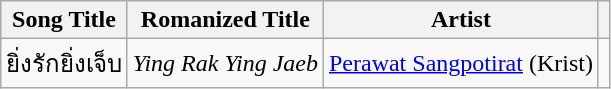<table class="wikitable">
<tr>
<th>Song Title</th>
<th>Romanized Title</th>
<th>Artist</th>
<th></th>
</tr>
<tr>
<td>ยิ่งรักยิ่งเจ็บ</td>
<td><em>Ying Rak Ying Jaeb</em></td>
<td><a href='#'>Perawat Sangpotirat</a> (Krist)</td>
<td style="text-align: center;"></td>
</tr>
</table>
